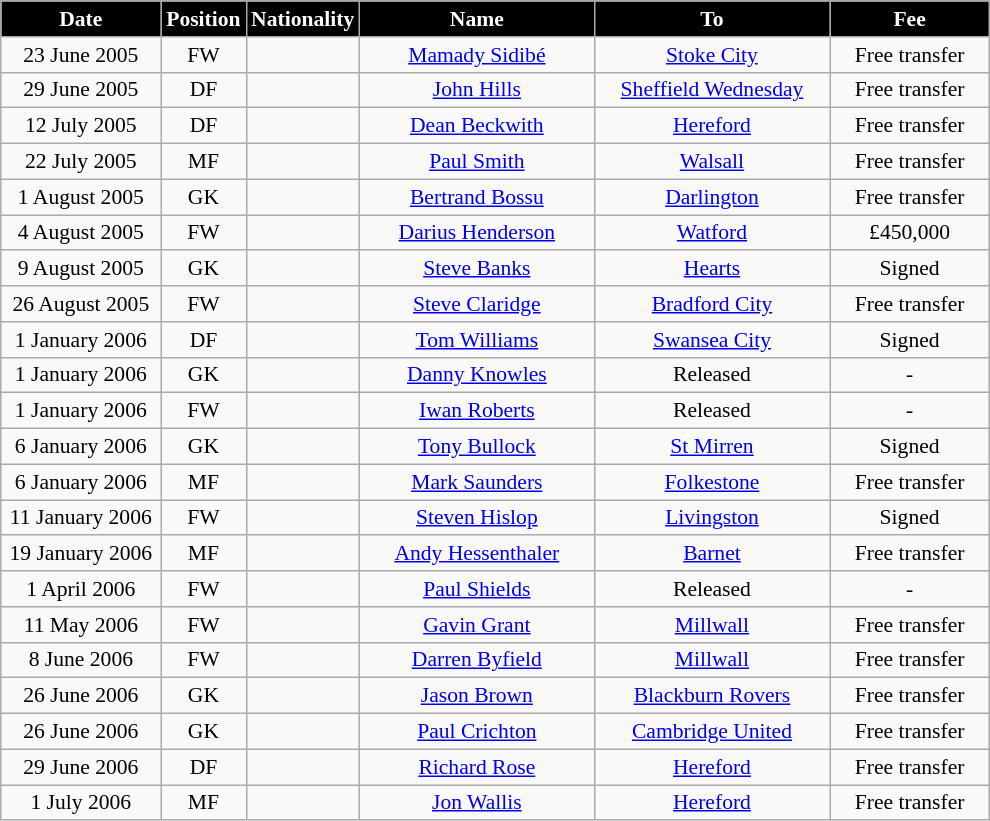<table class="wikitable" style="text-align:center; font-size:90%; ">
<tr>
<th style="background:#000000; color:white; width:100px;">Date</th>
<th style="background:#000000; color:white; width:50px;">Position</th>
<th style="background:#000000; color:white; width:50px;">Nationality</th>
<th style="background:#000000; color:white; width:150px;">Name</th>
<th style="background:#000000; color:white; width:150px;">To</th>
<th style="background:#000000; color:white; width:100px;">Fee</th>
</tr>
<tr>
<td>23 June 2005</td>
<td>FW</td>
<td></td>
<td><a href='#'>Mamady Sidibé</a></td>
<td><a href='#'>Stoke City</a></td>
<td>Free transfer</td>
</tr>
<tr>
<td>29 June 2005</td>
<td>DF</td>
<td></td>
<td><a href='#'>John Hills</a></td>
<td><a href='#'>Sheffield Wednesday</a></td>
<td>Free transfer</td>
</tr>
<tr>
<td>12 July 2005</td>
<td>DF</td>
<td></td>
<td><a href='#'>Dean Beckwith</a></td>
<td><a href='#'>Hereford</a></td>
<td>Free transfer</td>
</tr>
<tr>
<td>22 July 2005</td>
<td>MF</td>
<td></td>
<td><a href='#'>Paul Smith</a></td>
<td><a href='#'>Walsall</a></td>
<td>Free transfer</td>
</tr>
<tr>
<td>1 August 2005</td>
<td>GK</td>
<td></td>
<td><a href='#'>Bertrand Bossu</a></td>
<td><a href='#'>Darlington</a></td>
<td>Free transfer</td>
</tr>
<tr>
<td>4 August 2005</td>
<td>FW</td>
<td></td>
<td><a href='#'>Darius Henderson</a></td>
<td><a href='#'>Watford</a></td>
<td>£450,000</td>
</tr>
<tr>
<td>9 August 2005</td>
<td>GK</td>
<td></td>
<td><a href='#'>Steve Banks</a></td>
<td><a href='#'>Hearts</a></td>
<td>Signed</td>
</tr>
<tr>
<td>26 August 2005</td>
<td>FW</td>
<td></td>
<td><a href='#'>Steve Claridge</a></td>
<td><a href='#'>Bradford City</a></td>
<td>Free transfer</td>
</tr>
<tr>
<td>1 January 2006</td>
<td>DF</td>
<td></td>
<td><a href='#'>Tom Williams</a></td>
<td><a href='#'>Swansea City</a></td>
<td>Signed</td>
</tr>
<tr>
<td>1 January 2006</td>
<td>GK</td>
<td></td>
<td><a href='#'>Danny Knowles</a></td>
<td>Released</td>
<td>-</td>
</tr>
<tr>
<td>1 January 2006</td>
<td>FW</td>
<td></td>
<td><a href='#'>Iwan Roberts</a></td>
<td>Released</td>
<td>-</td>
</tr>
<tr>
<td>6 January 2006</td>
<td>GK</td>
<td></td>
<td><a href='#'>Tony Bullock</a></td>
<td><a href='#'>St Mirren</a></td>
<td>Signed</td>
</tr>
<tr>
<td>6 January 2006</td>
<td>MF</td>
<td></td>
<td><a href='#'>Mark Saunders</a></td>
<td><a href='#'>Folkestone</a></td>
<td>Free transfer</td>
</tr>
<tr>
<td>11 January 2006</td>
<td>FW</td>
<td></td>
<td><a href='#'>Steven Hislop</a></td>
<td><a href='#'>Livingston</a></td>
<td>Signed</td>
</tr>
<tr>
<td>19 January 2006</td>
<td>MF</td>
<td></td>
<td><a href='#'>Andy Hessenthaler</a></td>
<td><a href='#'>Barnet</a></td>
<td>Free transfer</td>
</tr>
<tr>
<td>1 April 2006</td>
<td>FW</td>
<td></td>
<td><a href='#'>Paul Shields</a></td>
<td>Released</td>
<td>-</td>
</tr>
<tr>
<td>11 May 2006</td>
<td>FW</td>
<td></td>
<td><a href='#'>Gavin Grant</a></td>
<td><a href='#'>Millwall</a></td>
<td>Free transfer</td>
</tr>
<tr>
<td>8 June 2006</td>
<td>FW</td>
<td></td>
<td><a href='#'>Darren Byfield</a></td>
<td><a href='#'>Millwall</a></td>
<td>Free transfer</td>
</tr>
<tr>
<td>26 June 2006</td>
<td>GK</td>
<td></td>
<td><a href='#'>Jason Brown</a></td>
<td><a href='#'>Blackburn Rovers</a></td>
<td>Free transfer</td>
</tr>
<tr>
<td>26 June 2006</td>
<td>GK</td>
<td></td>
<td><a href='#'>Paul Crichton</a></td>
<td><a href='#'>Cambridge United</a></td>
<td>Free transfer</td>
</tr>
<tr>
<td>29 June 2006</td>
<td>DF</td>
<td></td>
<td><a href='#'>Richard Rose</a></td>
<td><a href='#'>Hereford</a></td>
<td>Free transfer</td>
</tr>
<tr>
<td>1 July 2006</td>
<td>MF</td>
<td></td>
<td><a href='#'>Jon Wallis</a></td>
<td><a href='#'>Hereford</a></td>
<td>Free transfer</td>
</tr>
</table>
